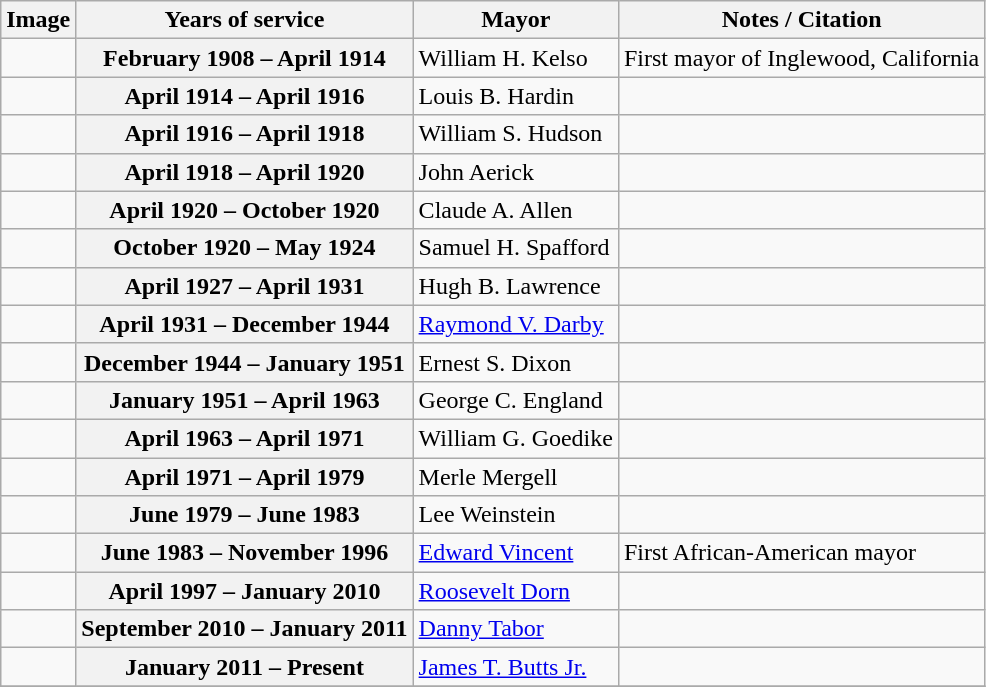<table class="wikitable" style="text-align:left" border="1">
<tr>
<th>Image</th>
<th>Years of service</th>
<th>Mayor</th>
<th>Notes / Citation</th>
</tr>
<tr>
<td></td>
<th>February 1908 – April 1914</th>
<td>William H. Kelso</td>
<td>First mayor of Inglewood, California</td>
</tr>
<tr>
<td></td>
<th>April 1914 – April 1916</th>
<td>Louis B. Hardin</td>
<td></td>
</tr>
<tr>
<td></td>
<th>April 1916 – April 1918</th>
<td>William S. Hudson</td>
<td></td>
</tr>
<tr>
<td></td>
<th>April 1918 – April 1920</th>
<td>John Aerick</td>
<td></td>
</tr>
<tr>
<td></td>
<th>April 1920 – October 1920</th>
<td>Claude A. Allen</td>
<td></td>
</tr>
<tr>
<td></td>
<th>October 1920 – May 1924</th>
<td>Samuel H. Spafford</td>
<td></td>
</tr>
<tr>
<td></td>
<th>April 1927 – April 1931</th>
<td>Hugh B. Lawrence</td>
<td></td>
</tr>
<tr>
<td></td>
<th>April 1931 – December 1944</th>
<td><a href='#'>Raymond V. Darby</a></td>
<td></td>
</tr>
<tr>
<td></td>
<th>December 1944 – January 1951</th>
<td>Ernest S. Dixon</td>
<td></td>
</tr>
<tr>
<td></td>
<th>January 1951 – April 1963</th>
<td>George C. England</td>
<td></td>
</tr>
<tr>
<td></td>
<th>April 1963 – April 1971</th>
<td>William G. Goedike</td>
<td></td>
</tr>
<tr>
<td></td>
<th>April 1971 – April 1979</th>
<td>Merle Mergell</td>
<td></td>
</tr>
<tr>
<td></td>
<th>June 1979 – June 1983</th>
<td>Lee Weinstein</td>
<td></td>
</tr>
<tr>
<td></td>
<th>June 1983 – November 1996</th>
<td><a href='#'>Edward Vincent</a></td>
<td>First African-American mayor </td>
</tr>
<tr>
<td></td>
<th>April 1997 – January 2010</th>
<td><a href='#'>Roosevelt Dorn</a></td>
<td></td>
</tr>
<tr>
<td></td>
<th>September 2010 – January 2011</th>
<td><a href='#'>Danny Tabor</a></td>
<td></td>
</tr>
<tr>
<td></td>
<th>January 2011 – Present</th>
<td><a href='#'>James T. Butts Jr.</a></td>
<td></td>
</tr>
<tr>
</tr>
</table>
